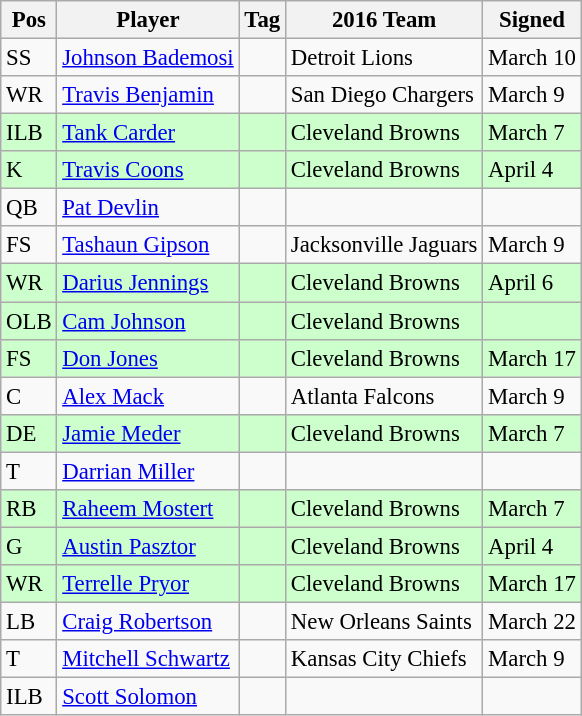<table class="wikitable" style="font-size: 95%;">
<tr>
<th>Pos</th>
<th>Player</th>
<th>Tag</th>
<th>2016 Team</th>
<th>Signed</th>
</tr>
<tr>
<td>SS</td>
<td><a href='#'>Johnson Bademosi</a></td>
<td></td>
<td>Detroit Lions</td>
<td>March 10</td>
</tr>
<tr>
<td>WR</td>
<td><a href='#'>Travis Benjamin</a></td>
<td></td>
<td>San Diego Chargers</td>
<td>March 9</td>
</tr>
<tr style="background:#cfc;">
<td>ILB</td>
<td><a href='#'>Tank Carder</a></td>
<td></td>
<td>Cleveland Browns</td>
<td>March 7</td>
</tr>
<tr style="background:#cfc;">
<td>K</td>
<td><a href='#'>Travis Coons</a></td>
<td></td>
<td>Cleveland Browns</td>
<td>April 4</td>
</tr>
<tr>
<td>QB</td>
<td><a href='#'>Pat Devlin</a></td>
<td></td>
<td></td>
<td></td>
</tr>
<tr>
<td>FS</td>
<td><a href='#'>Tashaun Gipson</a></td>
<td></td>
<td>Jacksonville Jaguars</td>
<td>March 9</td>
</tr>
<tr style="background:#cfc;">
<td>WR</td>
<td><a href='#'>Darius Jennings</a></td>
<td></td>
<td>Cleveland Browns</td>
<td>April 6</td>
</tr>
<tr style="background:#cfc;">
<td>OLB</td>
<td><a href='#'>Cam Johnson</a></td>
<td></td>
<td>Cleveland Browns</td>
<td></td>
</tr>
<tr style="background:#cfc;">
<td>FS</td>
<td><a href='#'>Don Jones</a></td>
<td></td>
<td>Cleveland Browns</td>
<td>March 17</td>
</tr>
<tr>
<td>C</td>
<td><a href='#'>Alex Mack</a></td>
<td></td>
<td>Atlanta Falcons</td>
<td>March 9</td>
</tr>
<tr style="background:#cfc;">
<td>DE</td>
<td><a href='#'>Jamie Meder</a></td>
<td></td>
<td>Cleveland Browns</td>
<td>March 7</td>
</tr>
<tr>
<td>T</td>
<td><a href='#'>Darrian Miller</a></td>
<td></td>
<td></td>
<td></td>
</tr>
<tr style="background:#cfc;">
<td>RB</td>
<td><a href='#'>Raheem Mostert</a></td>
<td></td>
<td>Cleveland Browns</td>
<td>March 7</td>
</tr>
<tr style="background:#cfc;">
<td>G</td>
<td><a href='#'>Austin Pasztor</a></td>
<td></td>
<td>Cleveland Browns</td>
<td>April 4</td>
</tr>
<tr style="background:#cfc;">
<td>WR</td>
<td><a href='#'>Terrelle Pryor</a></td>
<td></td>
<td>Cleveland Browns</td>
<td>March 17</td>
</tr>
<tr>
<td>LB</td>
<td><a href='#'>Craig Robertson</a></td>
<td></td>
<td>New Orleans Saints</td>
<td>March 22</td>
</tr>
<tr>
<td>T</td>
<td><a href='#'>Mitchell Schwartz</a></td>
<td></td>
<td>Kansas City Chiefs</td>
<td>March 9</td>
</tr>
<tr>
<td>ILB</td>
<td><a href='#'>Scott Solomon</a></td>
<td></td>
<td></td>
<td></td>
</tr>
</table>
